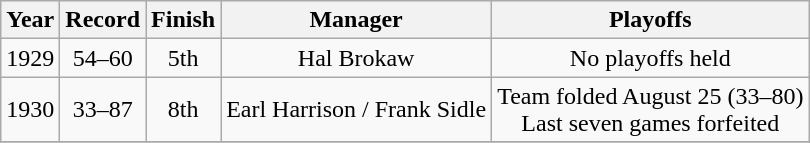<table class="wikitable">
<tr style="background: #F2F2F2;">
<th>Year</th>
<th>Record</th>
<th>Finish</th>
<th>Manager</th>
<th>Playoffs</th>
</tr>
<tr align=center>
<td>1929</td>
<td>54–60</td>
<td>5th</td>
<td>Hal Brokaw</td>
<td>No playoffs held</td>
</tr>
<tr align=center>
<td>1930</td>
<td>33–87</td>
<td>8th</td>
<td>Earl Harrison / Frank Sidle</td>
<td>Team folded August 25 (33–80)<br>Last seven games forfeited</td>
</tr>
<tr align=center>
</tr>
</table>
